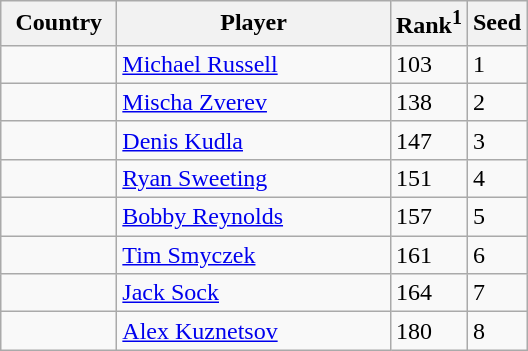<table class="sortable wikitable">
<tr>
<th width="70">Country</th>
<th width="175">Player</th>
<th>Rank<sup>1</sup></th>
<th>Seed</th>
</tr>
<tr>
<td></td>
<td><a href='#'>Michael Russell</a></td>
<td>103</td>
<td>1</td>
</tr>
<tr>
<td></td>
<td><a href='#'>Mischa Zverev</a></td>
<td>138</td>
<td>2</td>
</tr>
<tr>
<td></td>
<td><a href='#'>Denis Kudla</a></td>
<td>147</td>
<td>3</td>
</tr>
<tr>
<td></td>
<td><a href='#'>Ryan Sweeting</a></td>
<td>151</td>
<td>4</td>
</tr>
<tr>
<td></td>
<td><a href='#'>Bobby Reynolds</a></td>
<td>157</td>
<td>5</td>
</tr>
<tr>
<td></td>
<td><a href='#'>Tim Smyczek</a></td>
<td>161</td>
<td>6</td>
</tr>
<tr>
<td></td>
<td><a href='#'>Jack Sock</a></td>
<td>164</td>
<td>7</td>
</tr>
<tr>
<td></td>
<td><a href='#'>Alex Kuznetsov</a></td>
<td>180</td>
<td>8</td>
</tr>
</table>
